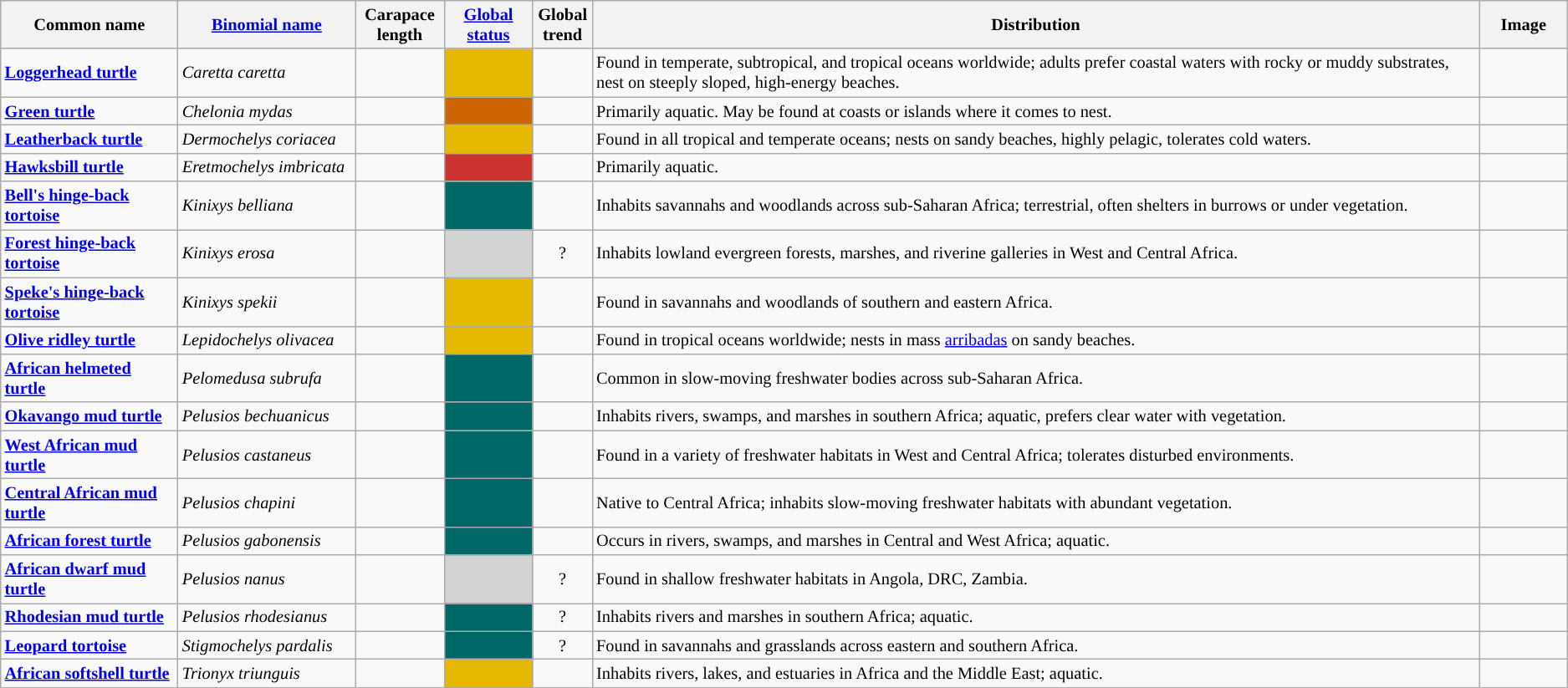<table class="wikitable sortable" style="font-size: 85%">
<tr>
<th width="10%">Common name</th>
<th width="10%"><a href='#'>Binomial name</a></th>
<th width="5%">Carapace length</th>
<th width="5%"><a href='#'>Global status</a></th>
<th width="1%">Global trend</th>
<th width="50%" class="unsortable">Distribution</th>
<th width="5%" class="unsortable">Image</th>
</tr>
<tr>
<td><strong><a href='#'>Loggerhead turtle</a></strong></td>
<td><em>Caretta caretta</em></td>
<td></td>
<td align=center style="background: #e6b800"></td>
<td align=center></td>
<td>Found in temperate, subtropical, and tropical oceans worldwide; adults prefer coastal waters with rocky or muddy substrates, nest on steeply sloped, high-energy beaches.</td>
<td></td>
</tr>
<tr>
<td><strong><a href='#'>Green turtle</a></strong></td>
<td><em>Chelonia mydas</em></td>
<td></td>
<td align=center style="background: #cc6402"></td>
<td align=center></td>
<td>Primarily aquatic. May be found at coasts or islands where it comes to nest.</td>
<td></td>
</tr>
<tr>
<td><strong><a href='#'>Leatherback turtle</a></strong></td>
<td><em>Dermochelys coriacea</em></td>
<td></td>
<td align=center style="background: #e6b800"></td>
<td align=center></td>
<td>Found in all tropical and temperate oceans; nests on sandy beaches, highly pelagic, tolerates cold waters.</td>
<td></td>
</tr>
<tr>
<td><strong><a href='#'>Hawksbill turtle</a></strong></td>
<td><em>Eretmochelys imbricata</em></td>
<td></td>
<td align=center style="background: #cb3331"></td>
<td align=center></td>
<td>Primarily aquatic.</td>
<td></td>
</tr>
<tr>
<td><strong><a href='#'>Bell's hinge-back tortoise</a></strong></td>
<td><em>Kinixys belliana</em></td>
<td></td>
<td align=center style="background: #006666"></td>
<td align=center></td>
<td>Inhabits savannahs and woodlands across sub-Saharan Africa; terrestrial, often shelters in burrows or under vegetation.</td>
<td></td>
</tr>
<tr>
<td><strong><a href='#'>Forest hinge-back tortoise</a></strong></td>
<td><em>Kinixys erosa</em></td>
<td></td>
<td align=center style="background: lightgray"></td>
<td align=center>?</td>
<td>Inhabits lowland evergreen forests, marshes, and riverine galleries in West and Central Africa.</td>
<td></td>
</tr>
<tr>
<td><strong><a href='#'>Speke's hinge-back tortoise</a></strong></td>
<td><em>Kinixys spekii</em></td>
<td></td>
<td align=center style="background: #e6b800"></td>
<td align=center></td>
<td>Found in savannahs and woodlands of southern and eastern Africa.</td>
<td></td>
</tr>
<tr>
<td><strong><a href='#'>Olive ridley turtle</a></strong></td>
<td><em>Lepidochelys olivacea</em></td>
<td></td>
<td align=center style="background: #e6b800"></td>
<td align=center></td>
<td>Found in tropical oceans worldwide; nests in mass <a href='#'>arribadas</a> on sandy beaches.</td>
<td></td>
</tr>
<tr>
<td><strong><a href='#'>African helmeted turtle</a></strong></td>
<td><em>Pelomedusa subrufa</em></td>
<td></td>
<td align=center style="background: #006666"></td>
<td align=center></td>
<td>Common in slow-moving freshwater bodies across sub-Saharan Africa.</td>
<td></td>
</tr>
<tr>
<td><strong><a href='#'>Okavango mud turtle</a></strong></td>
<td><em>Pelusios bechuanicus</em></td>
<td></td>
<td align=center style="background: #006666"></td>
<td align=center></td>
<td>Inhabits rivers, swamps, and marshes in southern Africa; aquatic, prefers clear water with vegetation.</td>
<td></td>
</tr>
<tr>
<td><strong><a href='#'>West African mud turtle</a></strong></td>
<td><em>Pelusios castaneus</em></td>
<td></td>
<td align=center style="background: #006666"></td>
<td align=center></td>
<td>Found in a variety of freshwater habitats in West and Central Africa; tolerates disturbed environments.</td>
<td></td>
</tr>
<tr>
<td><strong><a href='#'>Central African mud turtle</a></strong></td>
<td><em>Pelusios chapini</em></td>
<td></td>
<td align=center style="background: #006666"></td>
<td align=center></td>
<td>Native to Central Africa; inhabits slow-moving freshwater habitats with abundant vegetation.</td>
<td></td>
</tr>
<tr>
<td><strong><a href='#'>African forest turtle</a></strong></td>
<td><em>Pelusios gabonensis</em></td>
<td></td>
<td align=center style="background: #006666"></td>
<td align=center></td>
<td>Occurs in rivers, swamps, and marshes in Central and West Africa; aquatic.</td>
<td></td>
</tr>
<tr>
<td><strong><a href='#'>African dwarf mud turtle</a></strong></td>
<td><em>Pelusios nanus</em></td>
<td></td>
<td align=center style="background: lightgray"></td>
<td align=center>?</td>
<td>Found in shallow freshwater habitats in Angola, DRC, Zambia.</td>
<td></td>
</tr>
<tr>
<td><strong><a href='#'>Rhodesian mud turtle</a></strong></td>
<td><em>Pelusios rhodesianus</em></td>
<td></td>
<td align=center style="background: #006666"></td>
<td align=center>?</td>
<td>Inhabits rivers and marshes in southern Africa; aquatic.</td>
<td></td>
</tr>
<tr>
<td><strong><a href='#'>Leopard tortoise</a></strong></td>
<td><em>Stigmochelys pardalis</em></td>
<td></td>
<td align=center style="background: #006666"></td>
<td align=center>?</td>
<td>Found in savannahs and grasslands across eastern and southern Africa.</td>
<td></td>
</tr>
<tr>
<td><strong><a href='#'>African softshell turtle</a></strong></td>
<td><em>Trionyx triunguis</em></td>
<td></td>
<td align=center style="background: #e6b800"></td>
<td align=center></td>
<td>Inhabits rivers, lakes, and estuaries in Africa and the Middle East; aquatic.</td>
<td></td>
</tr>
<tr>
</tr>
</table>
